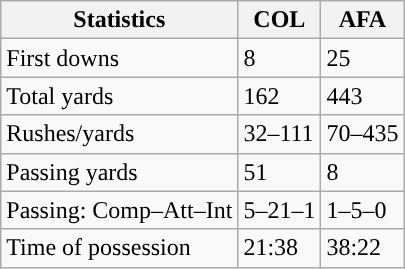<table class="wikitable" style="float: left;">
<tr>
<th>Statistics</th>
<th>COL</th>
<th>AFA</th>
</tr>
<tr>
<td>First downs</td>
<td>8</td>
<td>25</td>
</tr>
<tr>
<td>Total yards</td>
<td>162</td>
<td>443</td>
</tr>
<tr>
<td>Rushes/yards</td>
<td>32–111</td>
<td>70–435</td>
</tr>
<tr>
<td>Passing yards</td>
<td>51</td>
<td>8</td>
</tr>
<tr>
<td>Passing: Comp–Att–Int</td>
<td>5–21–1</td>
<td>1–5–0</td>
</tr>
<tr>
<td>Time of possession</td>
<td>21:38</td>
<td>38:22</td>
</tr>
</table>
